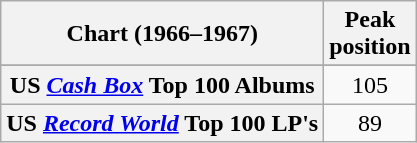<table class="wikitable sortable plainrowheaders" style="text-align:center">
<tr>
<th scope="col">Chart (1966–1967)</th>
<th scope="col">Peak<br>position</th>
</tr>
<tr>
</tr>
<tr>
<th scope="row">US <em><a href='#'>Cash Box</a></em> Top 100 Albums</th>
<td>105</td>
</tr>
<tr>
<th scope="row">US <em><a href='#'>Record World</a></em> Top 100 LP's</th>
<td>89</td>
</tr>
</table>
